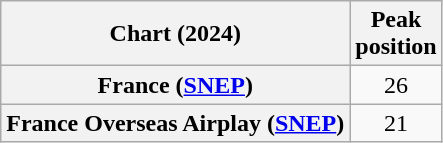<table class="wikitable sortable plainrowheaders" style="text-align:center">
<tr>
<th scope="col">Chart (2024)</th>
<th scope="col">Peak<br>position</th>
</tr>
<tr>
<th scope="row">France (<a href='#'>SNEP</a>)</th>
<td>26</td>
</tr>
<tr>
<th scope="row">France Overseas Airplay (<a href='#'>SNEP</a>)</th>
<td>21</td>
</tr>
</table>
